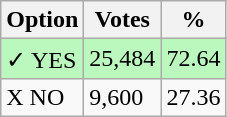<table class="wikitable">
<tr>
<th>Option</th>
<th>Votes</th>
<th>%</th>
</tr>
<tr>
<td style=background:#bbf8be>✓ YES</td>
<td style=background:#bbf8be>25,484</td>
<td style=background:#bbf8be>72.64</td>
</tr>
<tr>
<td>X NO</td>
<td>9,600</td>
<td>27.36</td>
</tr>
</table>
